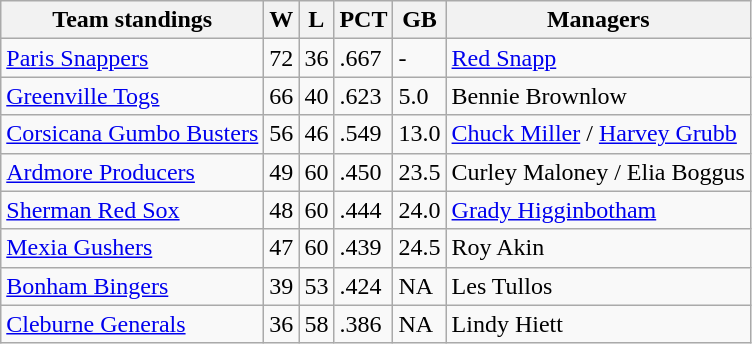<table class="wikitable">
<tr>
<th>Team standings</th>
<th>W</th>
<th>L</th>
<th>PCT</th>
<th>GB</th>
<th>Managers</th>
</tr>
<tr>
<td><a href='#'>Paris Snappers</a></td>
<td>72</td>
<td>36</td>
<td>.667</td>
<td>-</td>
<td><a href='#'>Red Snapp</a></td>
</tr>
<tr>
<td><a href='#'>Greenville Togs</a></td>
<td>66</td>
<td>40</td>
<td>.623</td>
<td>5.0</td>
<td>Bennie Brownlow</td>
</tr>
<tr>
<td><a href='#'>Corsicana Gumbo Busters</a></td>
<td>56</td>
<td>46</td>
<td>.549</td>
<td>13.0</td>
<td><a href='#'>Chuck Miller</a> / <a href='#'>Harvey Grubb</a></td>
</tr>
<tr>
<td><a href='#'>Ardmore Producers</a></td>
<td>49</td>
<td>60</td>
<td>.450</td>
<td>23.5</td>
<td>Curley Maloney / Elia Boggus</td>
</tr>
<tr>
<td><a href='#'>Sherman Red Sox</a></td>
<td>48</td>
<td>60</td>
<td>.444</td>
<td>24.0</td>
<td><a href='#'>Grady Higginbotham</a></td>
</tr>
<tr>
<td><a href='#'>Mexia Gushers</a></td>
<td>47</td>
<td>60</td>
<td>.439</td>
<td>24.5</td>
<td>Roy Akin</td>
</tr>
<tr>
<td><a href='#'>Bonham Bingers</a></td>
<td>39</td>
<td>53</td>
<td>.424</td>
<td>NA</td>
<td>Les Tullos</td>
</tr>
<tr>
<td><a href='#'>Cleburne Generals</a></td>
<td>36</td>
<td>58</td>
<td>.386</td>
<td>NA</td>
<td>Lindy Hiett</td>
</tr>
</table>
